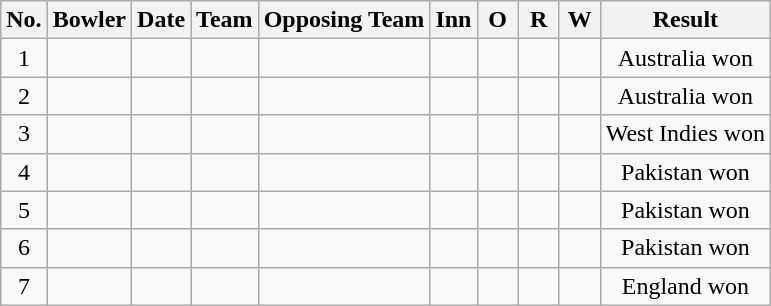<table class="wikitable sortable">
<tr align=center>
<th>No.</th>
<th>Bowler</th>
<th>Date</th>
<th>Team</th>
<th>Opposing Team</th>
<th scope="col" style="width:20px;">Inn</th>
<th scope="col" style="width:20px;">O</th>
<th scope="col" style="width:20px;">R</th>
<th scope="col" style="width:20px;">W</th>
<th>Result</th>
</tr>
<tr align=center>
<td>1</td>
<td></td>
<td></td>
<td></td>
<td></td>
<td></td>
<td></td>
<td></td>
<td></td>
<td>Australia won</td>
</tr>
<tr align=center>
<td>2</td>
<td></td>
<td></td>
<td></td>
<td></td>
<td></td>
<td></td>
<td></td>
<td></td>
<td>Australia won</td>
</tr>
<tr align=center>
<td>3</td>
<td></td>
<td></td>
<td></td>
<td></td>
<td></td>
<td></td>
<td></td>
<td></td>
<td>West Indies won</td>
</tr>
<tr align=center>
<td>4</td>
<td></td>
<td></td>
<td></td>
<td></td>
<td></td>
<td></td>
<td></td>
<td></td>
<td>Pakistan won</td>
</tr>
<tr align=center>
<td>5</td>
<td></td>
<td></td>
<td></td>
<td></td>
<td></td>
<td></td>
<td></td>
<td></td>
<td>Pakistan won</td>
</tr>
<tr align=center>
<td>6</td>
<td></td>
<td></td>
<td></td>
<td></td>
<td></td>
<td></td>
<td></td>
<td></td>
<td>Pakistan won</td>
</tr>
<tr align=center>
<td>7</td>
<td></td>
<td></td>
<td></td>
<td></td>
<td></td>
<td></td>
<td></td>
<td></td>
<td>England won</td>
</tr>
</table>
